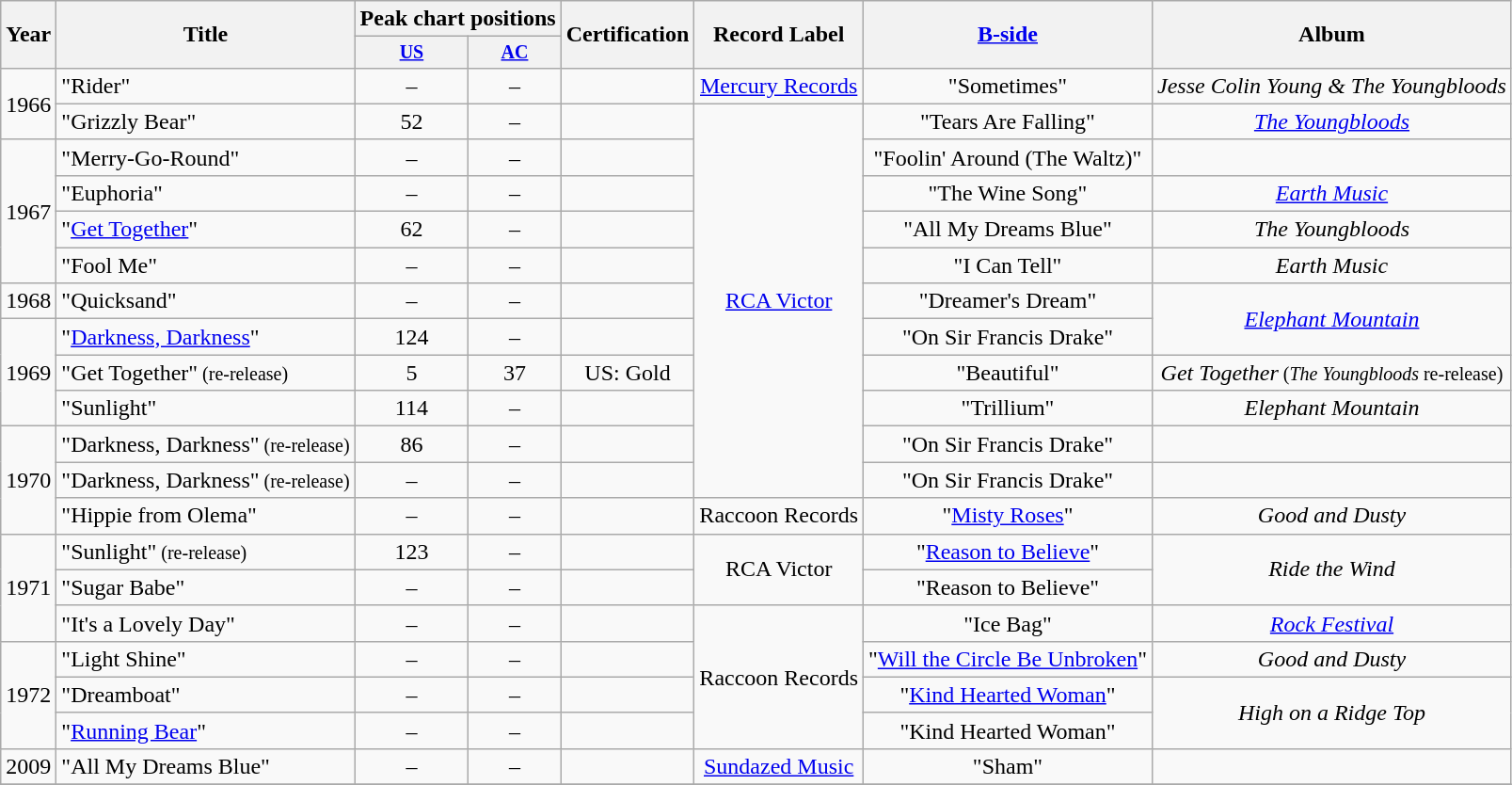<table class="wikitable" style=text-align:center;>
<tr>
<th rowspan="2">Year</th>
<th rowspan="2">Title</th>
<th colspan="2">Peak chart positions</th>
<th rowspan="2">Certification</th>
<th rowspan="2">Record Label</th>
<th rowspan="2"><a href='#'>B-side</a></th>
<th rowspan="2">Album</th>
</tr>
<tr style="font-size:smaller;">
<th align=centre><a href='#'>US</a></th>
<th align=centre><a href='#'>AC</a></th>
</tr>
<tr>
<td rowspan="2">1966</td>
<td align=left>"Rider"</td>
<td>–</td>
<td>–</td>
<td></td>
<td rowspan="1"><a href='#'>Mercury Records</a></td>
<td>"Sometimes"</td>
<td rowspan="1"><em>Jesse Colin Young & The Youngbloods</em></td>
</tr>
<tr>
<td align=left>"Grizzly Bear"</td>
<td>52</td>
<td>–</td>
<td></td>
<td rowspan="11"><a href='#'>RCA Victor</a></td>
<td>"Tears Are Falling"</td>
<td rowspan="1"><em><a href='#'>The Youngbloods</a></em></td>
</tr>
<tr>
<td rowspan="4">1967</td>
<td align=left>"Merry-Go-Round"</td>
<td>–</td>
<td>–</td>
<td></td>
<td>"Foolin' Around (The Waltz)"</td>
<td rowspan="1"></td>
</tr>
<tr>
<td align=left>"Euphoria"</td>
<td>–</td>
<td>–</td>
<td></td>
<td>"The Wine Song"</td>
<td rowspan="1"><em><a href='#'>Earth Music</a></em></td>
</tr>
<tr>
<td align=left>"<a href='#'>Get Together</a>"</td>
<td>62</td>
<td>–</td>
<td></td>
<td>"All My Dreams Blue"</td>
<td rowspan="1"><em>The Youngbloods</em></td>
</tr>
<tr>
<td align=left>"Fool Me"</td>
<td>–</td>
<td>–</td>
<td></td>
<td>"I Can Tell"</td>
<td rowspan="1"><em>Earth Music</em></td>
</tr>
<tr>
<td rowspan="1">1968</td>
<td align=left>"Quicksand"</td>
<td>–</td>
<td>–</td>
<td></td>
<td>"Dreamer's Dream"</td>
<td rowspan="2"><em><a href='#'>Elephant Mountain</a></em></td>
</tr>
<tr>
<td rowspan="3">1969</td>
<td align=left>"<a href='#'>Darkness, Darkness</a>"</td>
<td>124</td>
<td>–</td>
<td></td>
<td>"On Sir Francis Drake"</td>
</tr>
<tr>
<td align=left>"Get Together"<small> (re-release)</small></td>
<td>5</td>
<td>37</td>
<td>US: Gold</td>
<td>"Beautiful"</td>
<td rowspan="1"><em>Get Together</em><small> (<em>The Youngbloods</em> re-release)</small></td>
</tr>
<tr>
<td align=left>"Sunlight"</td>
<td>114</td>
<td>–</td>
<td></td>
<td>"Trillium"</td>
<td rowspan="1"><em>Elephant Mountain</em></td>
</tr>
<tr>
<td rowspan="3">1970</td>
<td align=left>"Darkness, Darkness"<small> (re-release)</small></td>
<td>86</td>
<td>–</td>
<td></td>
<td>"On Sir Francis Drake"</td>
<td rowspan="1"></td>
</tr>
<tr>
<td align=left>"Darkness, Darkness"<small> (re-release)</small></td>
<td>–</td>
<td>–</td>
<td></td>
<td>"On Sir Francis Drake"</td>
<td rowspan="1"></td>
</tr>
<tr>
<td align=left>"Hippie from Olema"</td>
<td>–</td>
<td>–</td>
<td></td>
<td rowspan="1">Raccoon Records</td>
<td>"<a href='#'>Misty Roses</a>"</td>
<td rowspan="1"><em>Good and Dusty</em></td>
</tr>
<tr>
<td rowspan="3">1971</td>
<td align=left>"Sunlight"<small> (re-release)</small></td>
<td>123</td>
<td>–</td>
<td></td>
<td rowspan="2">RCA Victor</td>
<td>"<a href='#'>Reason to Believe</a>"</td>
<td rowspan="2"><em>Ride the Wind</em></td>
</tr>
<tr>
<td align=left>"Sugar Babe"</td>
<td>–</td>
<td>–</td>
<td></td>
<td>"Reason to Believe"</td>
</tr>
<tr>
<td align=left>"It's a Lovely Day"</td>
<td>–</td>
<td>–</td>
<td></td>
<td rowspan="4">Raccoon Records</td>
<td>"Ice Bag"</td>
<td rowspan="1"><em><a href='#'>Rock Festival</a></em></td>
</tr>
<tr>
<td rowspan="3">1972</td>
<td align=left>"Light Shine"</td>
<td>–</td>
<td>–</td>
<td></td>
<td>"<a href='#'>Will the Circle Be Unbroken</a>"</td>
<td rowspan="1"><em>Good and Dusty</em></td>
</tr>
<tr>
<td align=left>"Dreamboat"</td>
<td>–</td>
<td>–</td>
<td></td>
<td>"<a href='#'>Kind Hearted Woman</a>"</td>
<td rowspan="2"><em>High on a Ridge Top</em></td>
</tr>
<tr>
<td align=left>"<a href='#'>Running Bear</a>"</td>
<td>–</td>
<td>–</td>
<td></td>
<td>"Kind Hearted Woman"</td>
</tr>
<tr>
<td rowspan="1">2009</td>
<td align=left>"All My Dreams Blue"</td>
<td>–</td>
<td>–</td>
<td></td>
<td rowspan="1"><a href='#'>Sundazed Music</a></td>
<td>"Sham"</td>
<td rowspan="1"></td>
</tr>
<tr>
</tr>
</table>
